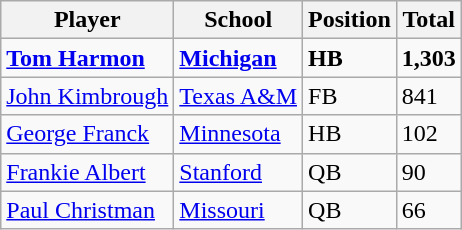<table class="wikitable">
<tr>
<th>Player</th>
<th>School</th>
<th>Position</th>
<th>Total</th>
</tr>
<tr>
<td><strong><a href='#'>Tom Harmon</a></strong></td>
<td><strong><a href='#'>Michigan</a></strong></td>
<td><strong>HB</strong></td>
<td><strong>1,303</strong></td>
</tr>
<tr>
<td><a href='#'>John Kimbrough</a></td>
<td><a href='#'>Texas A&M</a></td>
<td>FB</td>
<td>841</td>
</tr>
<tr>
<td><a href='#'>George Franck</a></td>
<td><a href='#'>Minnesota</a></td>
<td>HB</td>
<td>102</td>
</tr>
<tr>
<td><a href='#'>Frankie Albert</a></td>
<td><a href='#'>Stanford</a></td>
<td>QB</td>
<td>90</td>
</tr>
<tr>
<td><a href='#'>Paul Christman</a></td>
<td><a href='#'>Missouri</a></td>
<td>QB</td>
<td>66</td>
</tr>
</table>
